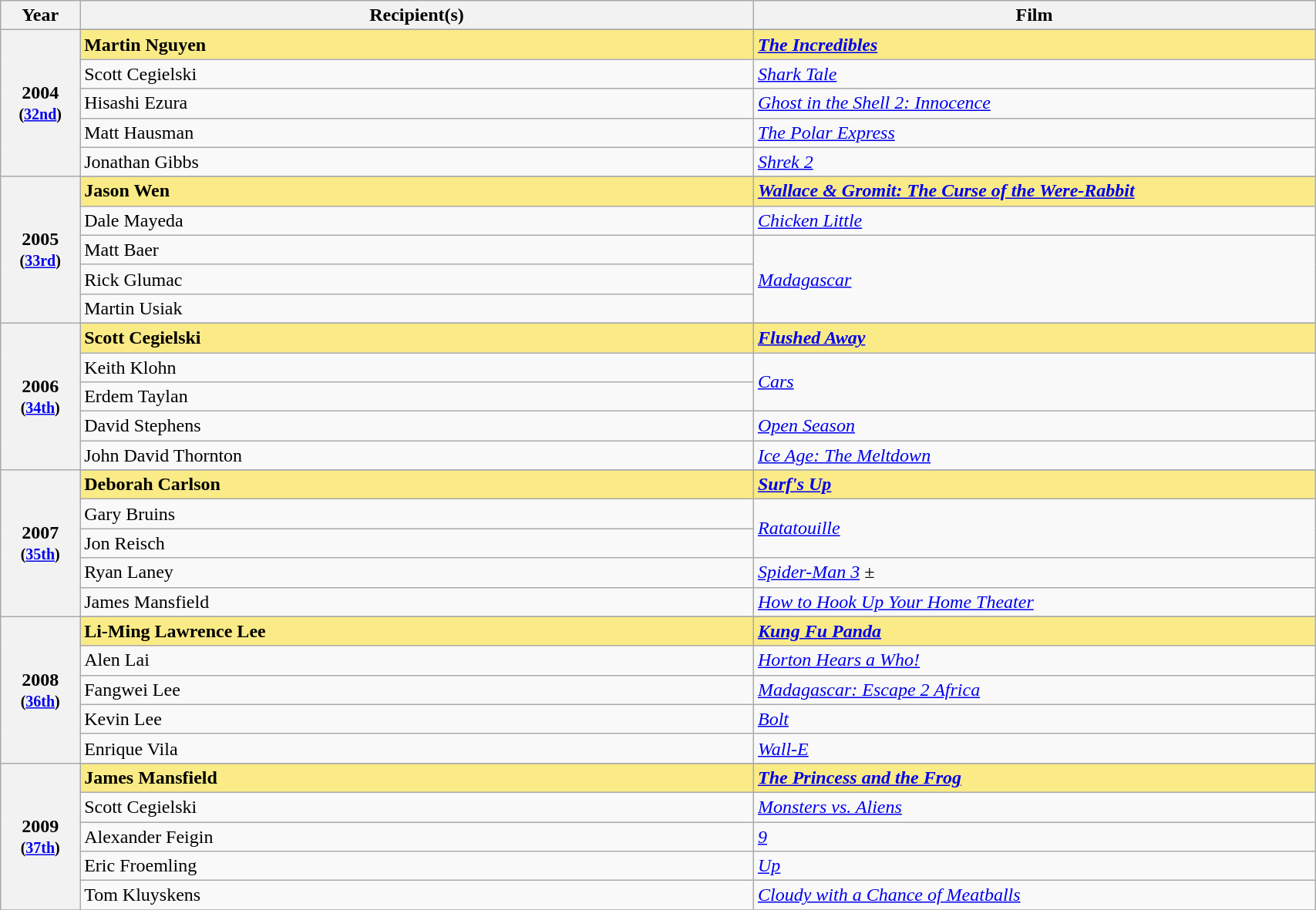<table class="wikitable" style="width:90%;">
<tr>
<th style="width:3%;">Year</th>
<th style="width:30%;">Recipient(s)</th>
<th style="width:25%;">Film</th>
</tr>
<tr>
<th rowspan="6" style="text-align:center;">2004 <br><small>(<a href='#'>32nd</a>)</small><br></th>
</tr>
<tr style="background:#FAEB86;">
<td><strong>Martin Nguyen</strong></td>
<td><strong><em><a href='#'>The Incredibles</a></em></strong></td>
</tr>
<tr>
<td>Scott Cegielski</td>
<td><em><a href='#'>Shark Tale</a></em></td>
</tr>
<tr>
<td>Hisashi Ezura</td>
<td><em><a href='#'>Ghost in the Shell 2: Innocence</a></em></td>
</tr>
<tr>
<td>Matt Hausman</td>
<td><em><a href='#'>The Polar Express</a></em></td>
</tr>
<tr>
<td>Jonathan Gibbs</td>
<td><em><a href='#'>Shrek 2</a></em></td>
</tr>
<tr>
<th rowspan="6" style="text-align:center;">2005 <br><small>(<a href='#'>33rd</a>)</small><br></th>
</tr>
<tr style="background:#FAEB86;">
<td><strong>Jason Wen</strong></td>
<td><strong><em><a href='#'>Wallace & Gromit: The Curse of the Were-Rabbit</a></em></strong></td>
</tr>
<tr>
<td>Dale Mayeda</td>
<td><em><a href='#'>Chicken Little</a></em></td>
</tr>
<tr>
<td>Matt Baer</td>
<td rowspan="3"><em><a href='#'>Madagascar</a></em></td>
</tr>
<tr>
<td>Rick Glumac</td>
</tr>
<tr>
<td>Martin Usiak</td>
</tr>
<tr>
<th rowspan="6" style="text-align:center;">2006 <br><small>(<a href='#'>34th</a>)</small><br></th>
</tr>
<tr style="background:#FAEB86;">
<td><strong>Scott Cegielski</strong></td>
<td><strong><em><a href='#'>Flushed Away</a></em></strong></td>
</tr>
<tr>
<td>Keith Klohn</td>
<td rowspan="2"><em><a href='#'>Cars</a></em></td>
</tr>
<tr>
<td>Erdem Taylan</td>
</tr>
<tr>
<td>David Stephens</td>
<td><em><a href='#'>Open Season</a></em></td>
</tr>
<tr>
<td>John David Thornton</td>
<td><em><a href='#'>Ice Age: The Meltdown</a></em></td>
</tr>
<tr>
<th rowspan="6" style="text-align:center;">2007 <br><small>(<a href='#'>35th</a>)</small><br></th>
</tr>
<tr style="background:#FAEB86;">
<td><strong>Deborah Carlson</strong></td>
<td><strong><em><a href='#'>Surf's Up</a></em></strong></td>
</tr>
<tr>
<td>Gary Bruins</td>
<td rowspan="2"><em><a href='#'>Ratatouille</a></em></td>
</tr>
<tr>
<td>Jon Reisch</td>
</tr>
<tr>
<td>Ryan Laney</td>
<td><em><a href='#'>Spider-Man 3</a></em> ±</td>
</tr>
<tr>
<td>James Mansfield</td>
<td><em><a href='#'>How to Hook Up Your Home Theater</a></em></td>
</tr>
<tr>
<th rowspan="6" style="text-align:center;">2008 <br><small>(<a href='#'>36th</a>)</small><br></th>
</tr>
<tr style="background:#FAEB86;">
<td><strong>Li-Ming Lawrence Lee</strong></td>
<td><strong><em><a href='#'>Kung Fu Panda</a></em></strong></td>
</tr>
<tr>
<td>Alen Lai</td>
<td><em><a href='#'>Horton Hears a Who!</a></em></td>
</tr>
<tr>
<td>Fangwei Lee</td>
<td><em><a href='#'>Madagascar: Escape 2 Africa</a></em></td>
</tr>
<tr>
<td>Kevin Lee</td>
<td><em><a href='#'>Bolt</a></em></td>
</tr>
<tr>
<td>Enrique Vila</td>
<td><em><a href='#'>Wall-E</a></em></td>
</tr>
<tr>
<th rowspan="6" style="text-align:center;">2009 <br><small>(<a href='#'>37th</a>)</small><br></th>
</tr>
<tr style="background:#FAEB86;">
<td><strong>James Mansfield</strong></td>
<td><strong><em><a href='#'>The Princess and the Frog</a></em></strong></td>
</tr>
<tr>
<td>Scott Cegielski</td>
<td><em><a href='#'>Monsters vs. Aliens</a></em></td>
</tr>
<tr>
<td>Alexander Feigin</td>
<td><em><a href='#'>9</a></em></td>
</tr>
<tr>
<td>Eric Froemling</td>
<td><em><a href='#'>Up</a></em></td>
</tr>
<tr>
<td>Tom Kluyskens</td>
<td><em><a href='#'>Cloudy with a Chance of Meatballs</a></em></td>
</tr>
<tr>
</tr>
</table>
